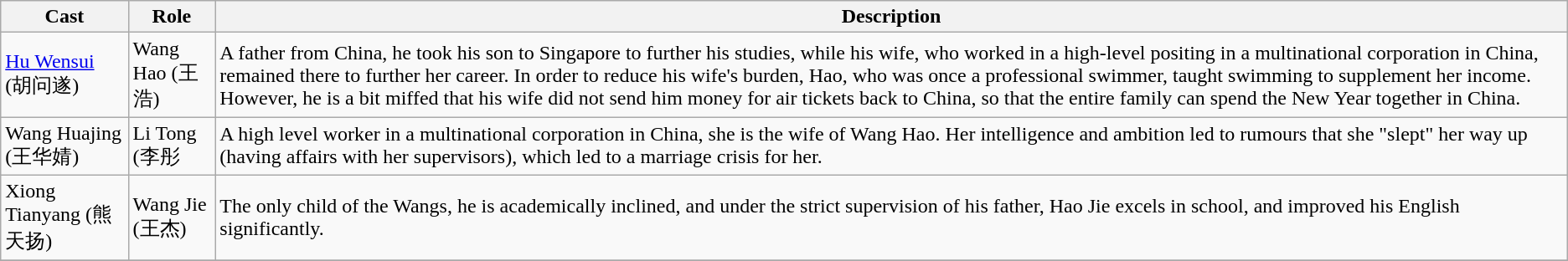<table class="wikitable">
<tr>
<th>Cast</th>
<th>Role</th>
<th>Description</th>
</tr>
<tr>
<td><a href='#'>Hu Wensui</a> (胡问遂)</td>
<td>Wang Hao (王浩)</td>
<td>A father from China, he took his son to Singapore to further his studies, while his wife, who worked in a high-level positing in a multinational corporation in China, remained there to further her career. In order to reduce his wife's burden, Hao, who was once a professional swimmer, taught swimming to supplement her income. However, he is a bit miffed that his wife did not send him money for air tickets back to China, so that the entire family can spend the New Year together in China.</td>
</tr>
<tr>
<td>Wang Huajing (王华婧)</td>
<td>Li Tong (李彤</td>
<td>A high level worker in a multinational corporation in China, she is the wife of Wang Hao. Her intelligence and ambition led to rumours that she "slept" her way up (having affairs with her supervisors), which led to a marriage crisis for her.</td>
</tr>
<tr>
<td>Xiong Tianyang (熊天扬)</td>
<td>Wang Jie (王杰)</td>
<td>The only child of the Wangs, he is academically inclined, and under the strict supervision of his father, Hao Jie excels in school, and improved his English significantly.</td>
</tr>
<tr>
</tr>
</table>
